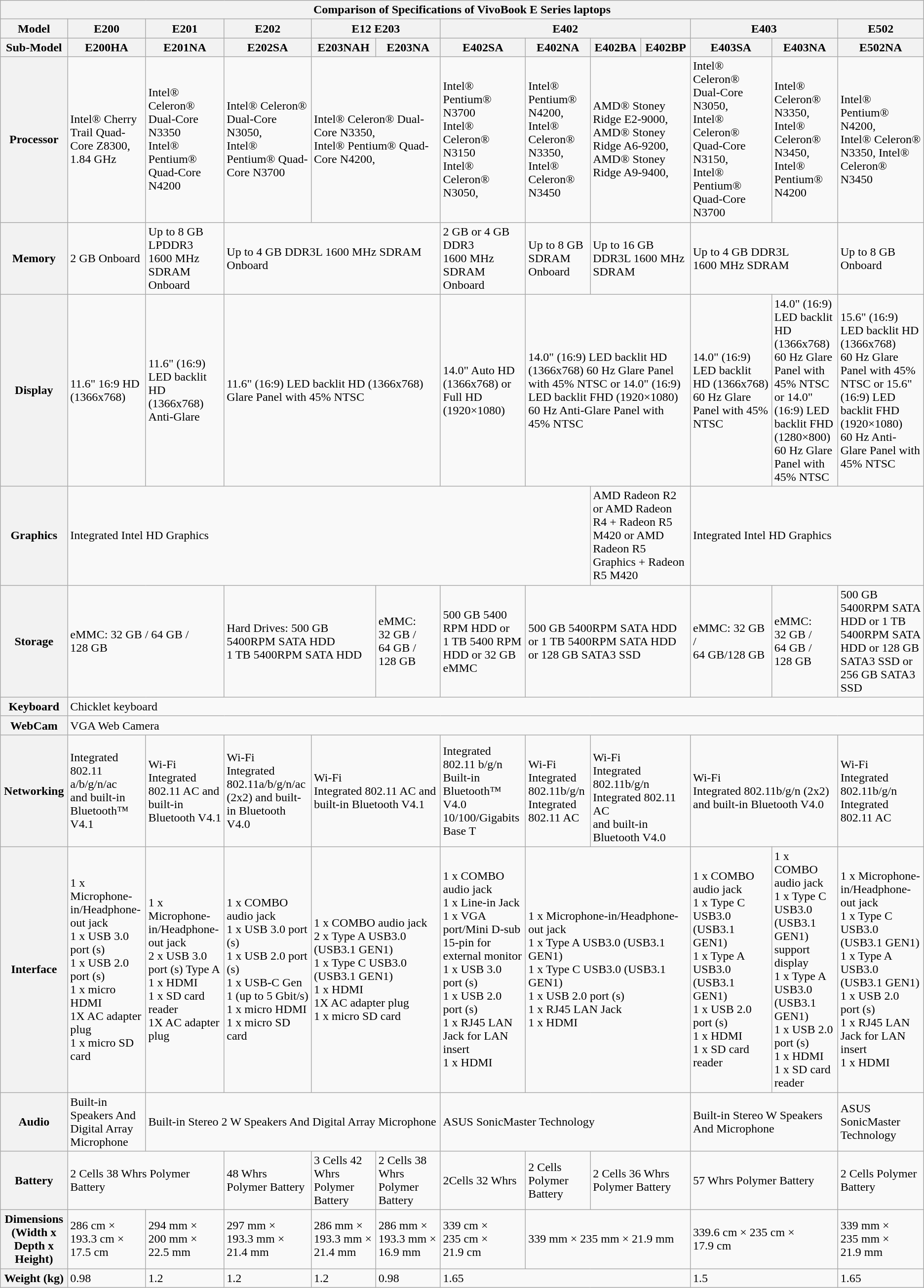<table class="wikitable mw-collapsible mw-collapsed">
<tr>
<th colspan="13">Comparison of Specifications of VivoBook E Series laptops</th>
</tr>
<tr>
<th>Model</th>
<th>E200</th>
<th>E201</th>
<th>E202</th>
<th colspan="2">E12 E203</th>
<th colspan="4">E402</th>
<th colspan="2">E403</th>
<th>E502</th>
</tr>
<tr>
<th>Sub-Model</th>
<th>E200HA</th>
<th>E201NA</th>
<th>E202SA</th>
<th>E203NAH</th>
<th>E203NA</th>
<th>E402SA</th>
<th>E402NA</th>
<th>E402BA</th>
<th>E402BP</th>
<th>E403SA</th>
<th>E403NA</th>
<th>E502NA</th>
</tr>
<tr>
<th>Processor</th>
<td>Intel® Cherry Trail Quad-Core Z8300, 1.84 GHz</td>
<td>Intel® Celeron® Dual-Core N3350<br>Intel® Pentium® Quad-Core N4200</td>
<td>Intel® Celeron® Dual-Core N3050,<br>Intel® Pentium® Quad-Core N3700</td>
<td colspan="2">Intel® Celeron® Dual-Core N3350,<br>Intel® Pentium® Quad-Core N4200,</td>
<td>Intel® Pentium® N3700<br>Intel® Celeron® N3150<br>Intel® Celeron® N3050,</td>
<td>Intel® Pentium® N4200,<br>Intel® Celeron® N3350, Intel® Celeron® N3450</td>
<td colspan="2">AMD® Stoney Ridge E2-9000,<br>AMD® Stoney Ridge A6-9200,<br>AMD® Stoney Ridge A9-9400,</td>
<td>Intel® Celeron® Dual-Core N3050,<br>Intel® Celeron® Quad-Core N3150,<br>Intel® Pentium® Quad-Core N3700</td>
<td>Intel® Celeron® N3350,<br>Intel® Celeron® N3450,<br>Intel® Pentium® N4200</td>
<td>Intel® Pentium® N4200,<br>Intel® Celeron® N3350, Intel® Celeron® N3450</td>
</tr>
<tr>
<th>Memory</th>
<td>2 GB Onboard</td>
<td>Up to 8 GB LPDDR3 1600 MHz SDRAM Onboard</td>
<td colspan="3">Up to 4 GB DDR3L 1600 MHz SDRAM Onboard</td>
<td>2 GB or 4 GB DDR3 1600 MHz SDRAM Onboard</td>
<td>Up to 8 GB SDRAM Onboard</td>
<td colspan="2">Up to 16 GB DDR3L 1600 MHz SDRAM</td>
<td colspan="2">Up to 4 GB DDR3L 1600 MHz SDRAM</td>
<td>Up to 8 GB Onboard</td>
</tr>
<tr>
<th>Display</th>
<td>11.6" 16:9 HD (1366x768)</td>
<td>11.6" (16:9) LED backlit HD (1366x768) Anti-Glare</td>
<td colspan="3">11.6" (16:9) LED backlit HD (1366x768) Glare Panel with 45% NTSC</td>
<td>14.0" Auto HD (1366x768) or Full HD (1920×1080)</td>
<td colspan="3">14.0" (16:9) LED backlit HD (1366x768) 60 Hz Glare Panel with 45% NTSC or 14.0" (16:9) LED backlit FHD (1920×1080) 60 Hz Anti-Glare Panel with 45% NTSC</td>
<td>14.0" (16:9) LED backlit HD (1366x768) 60 Hz Glare Panel with 45% NTSC</td>
<td>14.0" (16:9) LED backlit HD (1366x768) 60 Hz Glare Panel with 45% NTSC<br>or 14.0" (16:9) LED backlit FHD (1280×800) 60 Hz Glare Panel with 45% NTSC</td>
<td>15.6" (16:9) LED backlit HD (1366x768) 60 Hz Glare Panel with 45% NTSC or 15.6" (16:9) LED backlit FHD (1920×1080) 60 Hz Anti-Glare Panel with 45% NTSC</td>
</tr>
<tr>
<th>Graphics</th>
<td colspan="7">Integrated Intel HD Graphics</td>
<td colspan="2">AMD Radeon R2 or AMD Radeon R4 + Radeon R5 M420 or AMD Radeon R5 Graphics + Radeon R5 M420</td>
<td colspan="3">Integrated Intel HD Graphics</td>
</tr>
<tr>
<th>Storage</th>
<td colspan="2">eMMC: 32 GB / 64 GB / 128 GB</td>
<td colspan="2">Hard Drives: 500 GB 5400RPM SATA HDD<br>1 TB 5400RPM SATA HDD</td>
<td>eMMC: 32 GB / 64 GB / 128 GB</td>
<td>500 GB 5400 RPM HDD or 1 TB 5400 RPM HDD or 32 GB eMMC</td>
<td colspan="3">500 GB 5400RPM SATA HDD or 1 TB 5400RPM SATA HDD or 128 GB SATA3 SSD</td>
<td>eMMC: 32 GB / 64 GB/128 GB</td>
<td>eMMC: 32 GB / 64 GB / 128 GB</td>
<td>500 GB 5400RPM SATA HDD or 1 TB 5400RPM SATA HDD or 128 GB SATA3 SSD or 256 GB SATA3 SSD</td>
</tr>
<tr>
<th>Keyboard</th>
<td colspan="12">Chicklet keyboard</td>
</tr>
<tr>
<th>WebCam</th>
<td colspan="12">VGA Web Camera</td>
</tr>
<tr>
<th>Networking</th>
<td>Integrated 802.11 a/b/g/n/ac<br>and built-in Bluetooth™ V4.1</td>
<td>Wi-Fi<br>Integrated 802.11 AC and built-in Bluetooth V4.1</td>
<td>Wi-Fi<br>Integrated 802.11a/b/g/n/ac (2x2) and built-in Bluetooth V4.0</td>
<td colspan="2">Wi-Fi<br>Integrated 802.11 AC and built-in Bluetooth V4.1</td>
<td>Integrated 802.11 b/g/n<br>Built-in Bluetooth™ V4.0<br>10/100/Gigabits Base T</td>
<td>Wi-Fi<br>Integrated 802.11b/g/n<br>Integrated 802.11 AC</td>
<td colspan="2"><br>Wi-Fi<br>Integrated 802.11b/g/n<br>Integrated 802.11 AC<br>and built-in Bluetooth V4.0</td>
<td colspan="2">Wi-Fi<br>Integrated 802.11b/g/n (2x2)<br>and built-in Bluetooth V4.0</td>
<td>Wi-Fi<br>Integrated 802.11b/g/n<br>Integrated 802.11 AC</td>
</tr>
<tr>
<th>Interface</th>
<td>1 x Microphone-in/Headphone-out jack<br>1 x USB 3.0 port (s)<br>1 x USB 2.0 port (s)<br>1 x micro HDMI<br>1X AC adapter plug<br>1 x micro SD card</td>
<td>1 x Microphone-in/Headphone-out jack<br>2 x USB 3.0 port (s) Type A<br>1 x HDMI<br>1 x SD card reader<br>1X AC adapter plug</td>
<td>1 x COMBO audio jack<br>1 x USB 3.0 port (s)<br>1 x USB 2.0 port (s)<br>1 x USB-C Gen 1 (up to 5 Gbit/s)<br>1 x micro HDMI<br>1 x micro SD card</td>
<td colspan="2">1 x COMBO audio jack<br>2 x Type A USB3.0 (USB3.1 GEN1)<br>1 x Type C USB3.0 (USB3.1 GEN1)<br>1 x HDMI<br>1X AC adapter plug<br>1 x micro SD card</td>
<td>1 x COMBO audio jack<br>1 x Line-in Jack<br>1 x VGA port/Mini D-sub 15-pin for external monitor<br>1 x USB 3.0 port (s)<br>1 x USB 2.0 port (s)<br>1 x RJ45 LAN Jack for LAN insert<br>1 x HDMI</td>
<td colspan="3">1 x Microphone-in/Headphone-out jack<br>1 x Type A USB3.0 (USB3.1 GEN1)<br>1 x Type C USB3.0 (USB3.1 GEN1)<br>1 x USB 2.0 port (s)<br>1 x RJ45 LAN Jack<br>1 x HDMI</td>
<td>1 x COMBO audio jack<br>1 x Type C USB3.0 (USB3.1 GEN1)<br>1 x Type A USB3.0 (USB3.1 GEN1)<br>1 x USB 2.0 port (s)<br>1 x HDMI<br>1 x SD card reader</td>
<td>1 x COMBO audio jack<br>1 x Type C USB3.0 (USB3.1 GEN1) support display<br>1 x Type A USB3.0 (USB3.1 GEN1)<br>1 x USB 2.0 port (s)<br>1 x HDMI<br>1 x SD card reader</td>
<td>1 x Microphone-in/Headphone-out jack<br>1 x Type C USB3.0 (USB3.1 GEN1)<br>1 x Type A USB3.0 (USB3.1 GEN1)<br>1 x USB 2.0 port (s)<br>1 x RJ45 LAN Jack for LAN insert<br>1 x HDMI</td>
</tr>
<tr>
<th>Audio</th>
<td>Built-in Speakers And Digital Array Microphone</td>
<td colspan="4">Built-in Stereo 2 W Speakers And Digital Array Microphone</td>
<td colspan="4">ASUS SonicMaster Technology</td>
<td colspan="2">Built-in Stereo W Speakers And Microphone</td>
<td>ASUS SonicMaster Technology</td>
</tr>
<tr>
<th>Battery</th>
<td colspan="2">2 Cells 38 Whrs Polymer Battery</td>
<td>48 Whrs Polymer Battery</td>
<td>3 Cells 42 Whrs Polymer Battery</td>
<td>2 Cells 38 Whrs Polymer Battery</td>
<td>2Cells 32 Whrs</td>
<td>2 Cells Polymer Battery</td>
<td colspan="2">2 Cells 36 Whrs Polymer Battery</td>
<td colspan="2">57 Whrs Polymer Battery</td>
<td>2 Cells Polymer Battery</td>
</tr>
<tr>
<th>Dimensions (Width x Depth x Height)</th>
<td>286 cm × 193.3 cm × 17.5 cm</td>
<td>294 mm × 200 mm × 22.5 mm</td>
<td>297 mm × 193.3 mm × 21.4 mm</td>
<td>286 mm × 193.3 mm × 21.4 mm</td>
<td>286 mm × 193.3 mm × 16.9 mm</td>
<td>339 cm × 235 cm × 21.9 cm</td>
<td colspan="3">339 mm × 235 mm × 21.9 mm</td>
<td colspan="2">339.6 cm × 235 cm × 17.9 cm</td>
<td>339 mm × 235 mm × 21.9 mm</td>
</tr>
<tr>
<th>Weight (kg)</th>
<td>0.98</td>
<td>1.2</td>
<td>1.2</td>
<td>1.2</td>
<td>0.98</td>
<td colspan="4">1.65</td>
<td colspan="2">1.5</td>
<td>1.65</td>
</tr>
</table>
